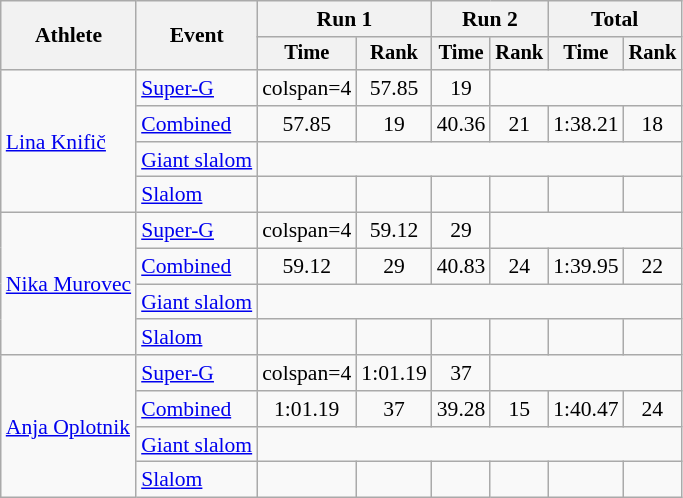<table class="wikitable" style="font-size:90%">
<tr>
<th rowspan=2>Athlete</th>
<th rowspan=2>Event</th>
<th colspan=2>Run 1</th>
<th colspan=2>Run 2</th>
<th colspan=2>Total</th>
</tr>
<tr style="font-size:95%">
<th>Time</th>
<th>Rank</th>
<th>Time</th>
<th>Rank</th>
<th>Time</th>
<th>Rank</th>
</tr>
<tr align=center>
<td align="left" rowspan="4"><a href='#'>Lina Knifič</a></td>
<td align="left"><a href='#'>Super-G</a></td>
<td>colspan=4</td>
<td>57.85</td>
<td>19</td>
</tr>
<tr align=center>
<td align="left"><a href='#'>Combined</a></td>
<td>57.85</td>
<td>19</td>
<td>40.36</td>
<td>21</td>
<td>1:38.21</td>
<td>18</td>
</tr>
<tr align=center>
<td align="left"><a href='#'>Giant slalom</a></td>
<td colspan=6></td>
</tr>
<tr align=center>
<td align="left"><a href='#'>Slalom</a></td>
<td></td>
<td></td>
<td></td>
<td></td>
<td></td>
<td></td>
</tr>
<tr align=center>
<td align="left" rowspan="4"><a href='#'>Nika Murovec</a></td>
<td align="left"><a href='#'>Super-G</a></td>
<td>colspan=4</td>
<td>59.12</td>
<td>29</td>
</tr>
<tr align=center>
<td align="left"><a href='#'>Combined</a></td>
<td>59.12</td>
<td>29</td>
<td>40.83</td>
<td>24</td>
<td>1:39.95</td>
<td>22</td>
</tr>
<tr align=center>
<td align="left"><a href='#'>Giant slalom</a></td>
<td colspan=6></td>
</tr>
<tr align=center>
<td align="left"><a href='#'>Slalom</a></td>
<td></td>
<td></td>
<td></td>
<td></td>
<td></td>
<td></td>
</tr>
<tr align=center>
<td align="left" rowspan="4"><a href='#'>Anja Oplotnik</a></td>
<td align="left"><a href='#'>Super-G</a></td>
<td>colspan=4</td>
<td>1:01.19</td>
<td>37</td>
</tr>
<tr align=center>
<td align="left"><a href='#'>Combined</a></td>
<td>1:01.19</td>
<td>37</td>
<td>39.28</td>
<td>15</td>
<td>1:40.47</td>
<td>24</td>
</tr>
<tr align=center>
<td align="left"><a href='#'>Giant slalom</a></td>
<td colspan=6></td>
</tr>
<tr align=center>
<td align="left"><a href='#'>Slalom</a></td>
<td></td>
<td></td>
<td></td>
<td></td>
<td></td>
<td></td>
</tr>
</table>
